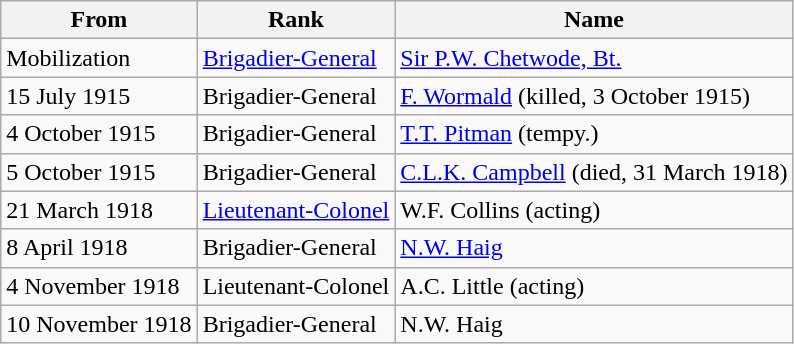<table class="wikitable">
<tr>
<th>From</th>
<th>Rank</th>
<th>Name</th>
</tr>
<tr>
<td>Mobilization</td>
<td><a href='#'>Brigadier-General</a></td>
<td><a href='#'>Sir P.W. Chetwode, Bt.</a></td>
</tr>
<tr>
<td>15 July 1915</td>
<td>Brigadier-General</td>
<td><a href='#'>F. Wormald</a> (killed, 3 October 1915)</td>
</tr>
<tr>
<td>4 October 1915</td>
<td>Brigadier-General</td>
<td><a href='#'>T.T. Pitman</a> (tempy.)</td>
</tr>
<tr>
<td>5 October 1915</td>
<td>Brigadier-General</td>
<td><a href='#'>C.L.K. Campbell</a> (died, 31 March 1918)</td>
</tr>
<tr>
<td>21 March 1918</td>
<td><a href='#'>Lieutenant-Colonel</a></td>
<td>W.F. Collins (acting)</td>
</tr>
<tr>
<td>8 April 1918</td>
<td>Brigadier-General</td>
<td><a href='#'>N.W. Haig</a></td>
</tr>
<tr>
<td>4 November 1918</td>
<td>Lieutenant-Colonel</td>
<td>A.C. Little (acting)</td>
</tr>
<tr>
<td>10 November 1918</td>
<td>Brigadier-General</td>
<td>N.W. Haig</td>
</tr>
</table>
